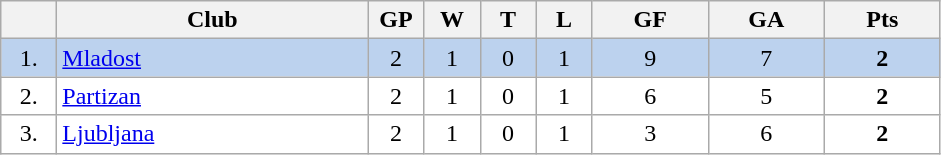<table class="wikitable">
<tr>
<th width="30"></th>
<th width="200">Club</th>
<th width="30">GP</th>
<th width="30">W</th>
<th width="30">T</th>
<th width="30">L</th>
<th width="70">GF</th>
<th width="70">GA</th>
<th width="70">Pts</th>
</tr>
<tr bgcolor="#BCD2EE" align="center">
<td>1.</td>
<td align="left"><a href='#'>Mladost</a></td>
<td>2</td>
<td>1</td>
<td>0</td>
<td>1</td>
<td>9</td>
<td>7</td>
<td><strong>2</strong></td>
</tr>
<tr bgcolor="#FFFFFF" align="center">
<td>2.</td>
<td align="left"><a href='#'>Partizan</a></td>
<td>2</td>
<td>1</td>
<td>0</td>
<td>1</td>
<td>6</td>
<td>5</td>
<td><strong>2</strong></td>
</tr>
<tr bgcolor="#FFFFFF" align="center">
<td>3.</td>
<td align="left"><a href='#'>Ljubljana</a></td>
<td>2</td>
<td>1</td>
<td>0</td>
<td>1</td>
<td>3</td>
<td>6</td>
<td><strong>2</strong></td>
</tr>
</table>
